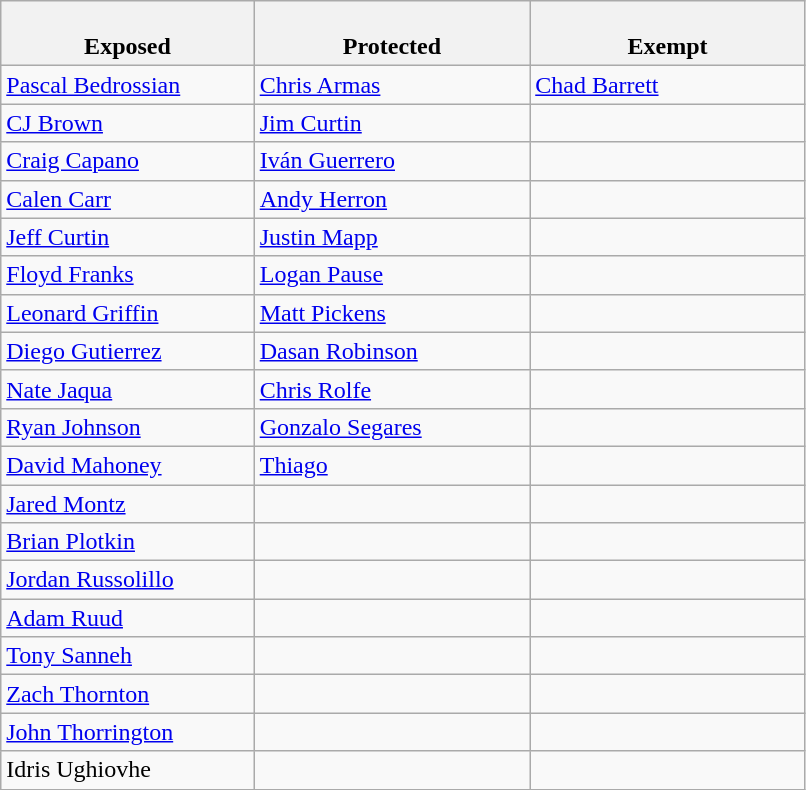<table class="wikitable">
<tr>
<th style="width:23%"><br>Exposed</th>
<th style="width:25%"><br>Protected</th>
<th style="width:25%"><br>Exempt</th>
</tr>
<tr>
<td><a href='#'>Pascal Bedrossian</a></td>
<td><a href='#'>Chris Armas</a></td>
<td><a href='#'>Chad Barrett</a></td>
</tr>
<tr>
<td><a href='#'>CJ Brown</a></td>
<td><a href='#'>Jim Curtin</a></td>
<td></td>
</tr>
<tr>
<td><a href='#'>Craig Capano</a></td>
<td><a href='#'>Iván Guerrero</a></td>
<td></td>
</tr>
<tr>
<td><a href='#'>Calen Carr</a></td>
<td><a href='#'>Andy Herron</a></td>
<td></td>
</tr>
<tr>
<td><a href='#'>Jeff Curtin</a></td>
<td><a href='#'>Justin Mapp</a></td>
<td></td>
</tr>
<tr>
<td><a href='#'>Floyd Franks</a></td>
<td><a href='#'>Logan Pause</a></td>
<td></td>
</tr>
<tr>
<td><a href='#'>Leonard Griffin</a></td>
<td><a href='#'>Matt Pickens</a></td>
<td></td>
</tr>
<tr>
<td><a href='#'>Diego Gutierrez</a></td>
<td><a href='#'>Dasan Robinson</a></td>
<td></td>
</tr>
<tr>
<td><a href='#'>Nate Jaqua</a></td>
<td><a href='#'>Chris Rolfe</a></td>
<td></td>
</tr>
<tr>
<td><a href='#'>Ryan Johnson</a></td>
<td><a href='#'>Gonzalo Segares</a></td>
<td></td>
</tr>
<tr>
<td><a href='#'>David Mahoney</a></td>
<td><a href='#'>Thiago</a></td>
<td></td>
</tr>
<tr>
<td><a href='#'>Jared Montz</a></td>
<td></td>
<td></td>
</tr>
<tr>
<td><a href='#'>Brian Plotkin</a></td>
<td></td>
<td></td>
</tr>
<tr>
<td><a href='#'>Jordan Russolillo</a></td>
<td></td>
<td></td>
</tr>
<tr>
<td><a href='#'>Adam Ruud</a></td>
<td></td>
<td></td>
</tr>
<tr>
<td><a href='#'>Tony Sanneh</a></td>
<td></td>
<td></td>
</tr>
<tr>
<td><a href='#'>Zach Thornton</a></td>
<td></td>
<td></td>
</tr>
<tr>
<td><a href='#'>John Thorrington</a></td>
<td></td>
<td></td>
</tr>
<tr>
<td>Idris Ughiovhe</td>
<td></td>
<td></td>
</tr>
</table>
